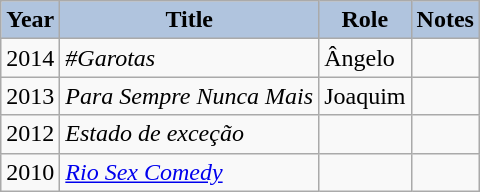<table class="wikitable">
<tr style="text-align:center;">
<th style="background:#B0C4DE;">Year</th>
<th style="background:#B0C4DE;">Title</th>
<th style="background:#B0C4DE;">Role</th>
<th style="background:#B0C4DE;">Notes</th>
</tr>
<tr>
<td>2014</td>
<td><em>#Garotas</em></td>
<td>Ângelo </td>
<td></td>
</tr>
<tr>
<td>2013</td>
<td><em>Para Sempre Nunca Mais </em></td>
<td>Joaquim</td>
<td></td>
</tr>
<tr>
<td>2012</td>
<td><em>Estado de exceção</em></td>
<td></td>
<td></td>
</tr>
<tr>
<td>2010</td>
<td><em><a href='#'>Rio Sex Comedy</a></em></td>
<td></td>
<td></td>
</tr>
</table>
